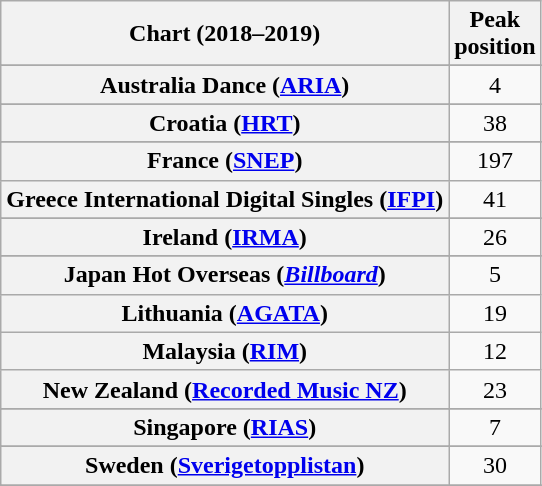<table class="wikitable sortable plainrowheaders" style="text-align:center">
<tr>
<th scope="col">Chart (2018–2019)</th>
<th scope="col">Peak<br> position</th>
</tr>
<tr>
</tr>
<tr>
<th scope="row">Australia Dance (<a href='#'>ARIA</a>)</th>
<td>4</td>
</tr>
<tr>
</tr>
<tr>
</tr>
<tr>
</tr>
<tr>
</tr>
<tr>
</tr>
<tr>
</tr>
<tr>
</tr>
<tr>
<th scope="row">Croatia (<a href='#'>HRT</a>)</th>
<td>38</td>
</tr>
<tr>
</tr>
<tr>
<th scope="row">France (<a href='#'>SNEP</a>)</th>
<td>197</td>
</tr>
<tr>
<th scope="row">Greece International Digital Singles (<a href='#'>IFPI</a>)</th>
<td>41</td>
</tr>
<tr>
</tr>
<tr>
<th scope="row">Ireland (<a href='#'>IRMA</a>)</th>
<td>26</td>
</tr>
<tr>
</tr>
<tr>
<th scope="row">Japan Hot Overseas (<em><a href='#'>Billboard</a></em>)</th>
<td>5</td>
</tr>
<tr>
<th scope="row">Lithuania (<a href='#'>AGATA</a>)</th>
<td>19</td>
</tr>
<tr>
<th scope="row">Malaysia (<a href='#'>RIM</a>)</th>
<td>12</td>
</tr>
<tr>
<th scope="row">New Zealand (<a href='#'>Recorded Music NZ</a>)</th>
<td>23</td>
</tr>
<tr>
</tr>
<tr>
</tr>
<tr>
<th scope="row">Singapore (<a href='#'>RIAS</a>)</th>
<td>7</td>
</tr>
<tr>
</tr>
<tr>
</tr>
<tr>
<th scope="row">Sweden (<a href='#'>Sverigetopplistan</a>)</th>
<td>30</td>
</tr>
<tr>
</tr>
<tr>
</tr>
<tr>
</tr>
<tr>
</tr>
<tr>
</tr>
<tr>
</tr>
<tr>
</tr>
</table>
